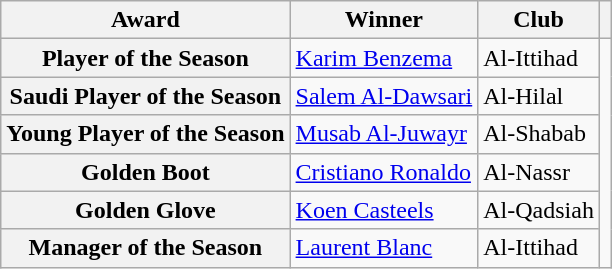<table class="wikitable">
<tr>
<th>Award</th>
<th>Winner</th>
<th>Club</th>
<th></th>
</tr>
<tr>
<th>Player of the Season</th>
<td> <a href='#'>Karim Benzema</a></td>
<td>Al-Ittihad</td>
<td rowspan="6"></td>
</tr>
<tr>
<th>Saudi Player of the Season</th>
<td> <a href='#'>Salem Al-Dawsari</a></td>
<td>Al-Hilal</td>
</tr>
<tr>
<th>Young Player of the Season</th>
<td> <a href='#'>Musab Al-Juwayr</a></td>
<td>Al-Shabab</td>
</tr>
<tr>
<th>Golden Boot</th>
<td> <a href='#'>Cristiano Ronaldo</a></td>
<td>Al-Nassr</td>
</tr>
<tr>
<th>Golden Glove</th>
<td> <a href='#'>Koen Casteels</a></td>
<td>Al-Qadsiah</td>
</tr>
<tr>
<th>Manager of the Season</th>
<td> <a href='#'>Laurent Blanc</a></td>
<td>Al-Ittihad</td>
</tr>
</table>
